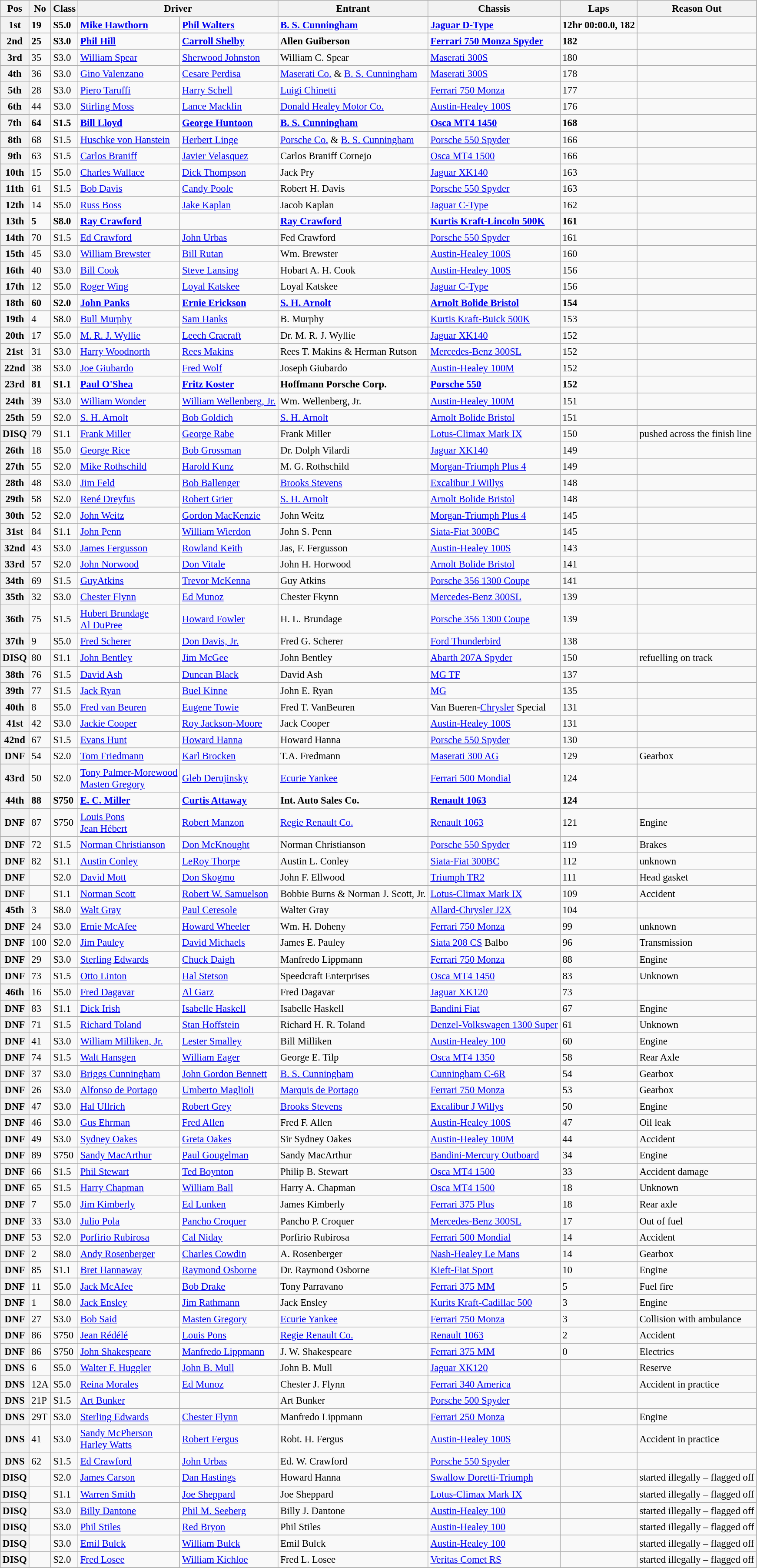<table class="wikitable" style="font-size: 95%;">
<tr>
<th>Pos</th>
<th>No</th>
<th>Class</th>
<th colspan=2>Driver</th>
<th>Entrant</th>
<th>Chassis</th>
<th>Laps</th>
<th>Reason Out</th>
</tr>
<tr>
<th><strong>1st</strong></th>
<td><strong>19</strong></td>
<td><strong>S5.0</strong></td>
<td> <strong><a href='#'>Mike Hawthorn</a></strong></td>
<td> <strong><a href='#'>Phil Walters</a></strong></td>
<td><strong><a href='#'>B. S. Cunningham</a></strong></td>
<td><strong><a href='#'>Jaguar D-Type</a></strong></td>
<td><strong>12hr 00:00.0, 182</strong></td>
<td></td>
</tr>
<tr>
<th><strong>2nd</strong></th>
<td><strong>25</strong></td>
<td><strong>S3.0</strong></td>
<td> <strong><a href='#'>Phil Hill</a></strong></td>
<td> <strong><a href='#'>Carroll Shelby</a></strong></td>
<td><strong>Allen Guiberson</strong></td>
<td><strong><a href='#'>Ferrari 750 Monza Spyder</a></strong></td>
<td><strong>182</strong></td>
<td></td>
</tr>
<tr>
<th>3rd</th>
<td>35</td>
<td>S3.0</td>
<td> <a href='#'>William Spear</a></td>
<td> <a href='#'>Sherwood Johnston</a></td>
<td>William C. Spear</td>
<td><a href='#'>Maserati 300S</a></td>
<td>180</td>
<td></td>
</tr>
<tr>
<th>4th</th>
<td>36</td>
<td>S3.0</td>
<td> <a href='#'>Gino Valenzano</a></td>
<td> <a href='#'>Cesare Perdisa</a></td>
<td><a href='#'>Maserati Co.</a> & <a href='#'>B. S. Cunningham</a></td>
<td><a href='#'>Maserati 300S</a></td>
<td>178</td>
<td></td>
</tr>
<tr>
<th>5th</th>
<td>28</td>
<td>S3.0</td>
<td> <a href='#'>Piero Taruffi</a></td>
<td> <a href='#'>Harry Schell</a></td>
<td><a href='#'>Luigi Chinetti</a></td>
<td><a href='#'>Ferrari 750 Monza</a></td>
<td>177</td>
<td></td>
</tr>
<tr>
<th>6th</th>
<td>44</td>
<td>S3.0</td>
<td> <a href='#'>Stirling Moss</a></td>
<td> <a href='#'>Lance Macklin</a></td>
<td><a href='#'>Donald Healey Motor Co.</a></td>
<td><a href='#'>Austin-Healey 100S</a></td>
<td>176</td>
<td></td>
</tr>
<tr>
<th><strong>7th</strong></th>
<td><strong>64</strong></td>
<td><strong>S1.5</strong></td>
<td> <strong><a href='#'>Bill Lloyd</a></strong></td>
<td> <strong><a href='#'>George Huntoon</a></strong></td>
<td><strong><a href='#'>B. S. Cunningham</a></strong></td>
<td><strong><a href='#'>Osca MT4 1450</a></strong></td>
<td><strong>168</strong></td>
<td></td>
</tr>
<tr>
<th>8th</th>
<td>68</td>
<td>S1.5</td>
<td> <a href='#'>Huschke von Hanstein</a></td>
<td> <a href='#'>Herbert Linge</a></td>
<td><a href='#'>Porsche Co.</a> & <a href='#'>B. S. Cunningham</a></td>
<td><a href='#'>Porsche 550 Spyder</a></td>
<td>166</td>
<td></td>
</tr>
<tr>
<th>9th</th>
<td>63</td>
<td>S1.5</td>
<td> <a href='#'>Carlos Braniff</a></td>
<td> <a href='#'>Javier Velasquez</a></td>
<td>Carlos Braniff Cornejo</td>
<td><a href='#'>Osca MT4 1500</a></td>
<td>166</td>
<td></td>
</tr>
<tr>
<th>10th</th>
<td>15</td>
<td>S5.0</td>
<td> <a href='#'>Charles Wallace</a></td>
<td> <a href='#'>Dick Thompson</a></td>
<td>Jack Pry</td>
<td><a href='#'>Jaguar XK140</a></td>
<td>163</td>
<td></td>
</tr>
<tr>
<th>11th</th>
<td>61</td>
<td>S1.5</td>
<td> <a href='#'>Bob Davis</a></td>
<td> <a href='#'>Candy Poole</a></td>
<td>Robert H. Davis</td>
<td><a href='#'>Porsche 550 Spyder</a></td>
<td>163</td>
<td></td>
</tr>
<tr>
<th>12th</th>
<td>14</td>
<td>S5.0</td>
<td> <a href='#'>Russ Boss</a></td>
<td> <a href='#'>Jake Kaplan</a></td>
<td>Jacob Kaplan</td>
<td><a href='#'>Jaguar C-Type</a></td>
<td>162</td>
<td></td>
</tr>
<tr>
<th><strong>13th</strong></th>
<td><strong>5</strong></td>
<td><strong>S8.0</strong></td>
<td> <strong><a href='#'>Ray Crawford</a> </strong></td>
<td></td>
<td><strong><a href='#'>Ray Crawford</a></strong></td>
<td><strong><a href='#'>Kurtis Kraft-Lincoln 500K</a> </strong></td>
<td><strong>161</strong></td>
<td></td>
</tr>
<tr>
<th>14th</th>
<td>70</td>
<td>S1.5</td>
<td> <a href='#'>Ed Crawford</a></td>
<td> <a href='#'>John Urbas</a></td>
<td>Fed Crawford</td>
<td><a href='#'>Porsche 550 Spyder</a></td>
<td>161</td>
<td></td>
</tr>
<tr>
<th>15th</th>
<td>45</td>
<td>S3.0</td>
<td> <a href='#'>William Brewster</a></td>
<td> <a href='#'>Bill Rutan</a></td>
<td>Wm. Brewster</td>
<td><a href='#'>Austin-Healey 100S</a></td>
<td>160</td>
<td></td>
</tr>
<tr>
<th>16th</th>
<td>40</td>
<td>S3.0</td>
<td> <a href='#'>Bill Cook</a></td>
<td> <a href='#'>Steve Lansing</a></td>
<td>Hobart A. H. Cook</td>
<td><a href='#'>Austin-Healey 100S</a></td>
<td>156</td>
<td></td>
</tr>
<tr>
<th>17th</th>
<td>12</td>
<td>S5.0</td>
<td> <a href='#'>Roger Wing</a></td>
<td> <a href='#'>Loyal Katskee</a></td>
<td>Loyal Katskee</td>
<td><a href='#'>Jaguar C-Type</a></td>
<td>156</td>
<td></td>
</tr>
<tr>
<th><strong>18th</strong></th>
<td><strong>60</strong></td>
<td><strong>S2.0</strong></td>
<td> <strong><a href='#'>John Panks</a></strong></td>
<td> <strong> <a href='#'>Ernie Erickson</a> </strong></td>
<td><strong><a href='#'>S. H. Arnolt</a></strong></td>
<td><strong><a href='#'>Arnolt Bolide Bristol</a></strong></td>
<td><strong>154</strong></td>
<td></td>
</tr>
<tr>
<th>19th</th>
<td>4</td>
<td>S8.0</td>
<td> <a href='#'>Bull Murphy</a></td>
<td> <a href='#'>Sam Hanks</a></td>
<td>B. Murphy</td>
<td><a href='#'>Kurtis Kraft-Buick 500K</a></td>
<td>153</td>
<td></td>
</tr>
<tr>
<th>20th</th>
<td>17</td>
<td>S5.0</td>
<td> <a href='#'>M. R. J. Wyllie</a></td>
<td> <a href='#'>Leech Cracraft</a></td>
<td>Dr. M. R. J. Wyllie</td>
<td><a href='#'>Jaguar XK140</a></td>
<td>152</td>
<td></td>
</tr>
<tr>
<th>21st</th>
<td>31</td>
<td>S3.0</td>
<td> <a href='#'>Harry Woodnorth</a></td>
<td> <a href='#'>Rees Makins</a></td>
<td>Rees T. Makins & Herman Rutson</td>
<td><a href='#'>Mercedes-Benz 300SL</a></td>
<td>152</td>
<td></td>
</tr>
<tr>
<th>22nd</th>
<td>38</td>
<td>S3.0</td>
<td> <a href='#'>Joe Giubardo</a></td>
<td> <a href='#'>Fred Wolf</a></td>
<td>Joseph Giubardo</td>
<td><a href='#'>Austin-Healey 100M</a></td>
<td>152</td>
<td></td>
</tr>
<tr>
<th><strong>23rd</strong></th>
<td><strong>81</strong></td>
<td><strong>S1.1</strong></td>
<td> <strong><a href='#'>Paul O'Shea</a></strong></td>
<td> <strong><a href='#'>Fritz Koster</a> </strong></td>
<td><strong>Hoffmann Porsche Corp. </strong></td>
<td><strong><a href='#'>Porsche 550</a></strong></td>
<td><strong>152</strong></td>
<td></td>
</tr>
<tr>
<th>24th</th>
<td>39</td>
<td>S3.0</td>
<td> <a href='#'>William Wonder</a></td>
<td> <a href='#'>William Wellenberg, Jr.</a></td>
<td>Wm. Wellenberg, Jr.</td>
<td><a href='#'>Austin-Healey 100M</a></td>
<td>151</td>
<td></td>
</tr>
<tr>
<th>25th</th>
<td>59</td>
<td>S2.0</td>
<td> <a href='#'>S. H. Arnolt</a></td>
<td> <a href='#'>Bob Goldich</a></td>
<td><a href='#'>S. H. Arnolt</a></td>
<td><a href='#'>Arnolt Bolide Bristol</a></td>
<td>151</td>
<td></td>
</tr>
<tr>
<th>DISQ</th>
<td>79</td>
<td>S1.1</td>
<td> <a href='#'>Frank Miller</a></td>
<td> <a href='#'>George Rabe</a></td>
<td>Frank Miller</td>
<td><a href='#'>Lotus-Climax Mark IX</a></td>
<td>150</td>
<td>pushed across the finish line</td>
</tr>
<tr>
<th>26th</th>
<td>18</td>
<td>S5.0</td>
<td> <a href='#'>George Rice</a></td>
<td> <a href='#'>Bob Grossman</a></td>
<td>Dr. Dolph Vilardi</td>
<td><a href='#'>Jaguar XK140</a></td>
<td>149</td>
<td></td>
</tr>
<tr>
<th>27th</th>
<td>55</td>
<td>S2.0</td>
<td> <a href='#'>Mike Rothschild</a></td>
<td> <a href='#'>Harold Kunz</a></td>
<td>M. G. Rothschild</td>
<td><a href='#'>Morgan-Triumph Plus 4</a></td>
<td>149</td>
<td></td>
</tr>
<tr>
<th>28th</th>
<td>48</td>
<td>S3.0</td>
<td> <a href='#'>Jim Feld</a></td>
<td> <a href='#'>Bob Ballenger</a></td>
<td><a href='#'>Brooks Stevens</a></td>
<td><a href='#'>Excalibur J Willys</a></td>
<td>148</td>
<td></td>
</tr>
<tr>
<th>29th</th>
<td>58</td>
<td>S2.0</td>
<td> <a href='#'>René Dreyfus</a></td>
<td> <a href='#'>Robert Grier</a></td>
<td><a href='#'>S. H. Arnolt</a></td>
<td><a href='#'>Arnolt Bolide Bristol</a></td>
<td>148</td>
<td></td>
</tr>
<tr>
<th>30th</th>
<td>52</td>
<td>S2.0</td>
<td> <a href='#'>John Weitz</a></td>
<td> <a href='#'>Gordon MacKenzie</a></td>
<td>John Weitz</td>
<td><a href='#'>Morgan-Triumph Plus 4</a></td>
<td>145</td>
<td></td>
</tr>
<tr>
<th>31st</th>
<td>84</td>
<td>S1.1</td>
<td> <a href='#'>John Penn</a></td>
<td> <a href='#'>William Wierdon</a></td>
<td>John S. Penn</td>
<td><a href='#'>Siata-Fiat 300BC</a></td>
<td>145</td>
<td></td>
</tr>
<tr>
<th>32nd</th>
<td>43</td>
<td>S3.0</td>
<td> <a href='#'>James Fergusson</a></td>
<td> <a href='#'>Rowland Keith</a></td>
<td>Jas, F. Fergusson</td>
<td><a href='#'>Austin-Healey 100S</a></td>
<td>143</td>
<td></td>
</tr>
<tr>
<th>33rd</th>
<td>57</td>
<td>S2.0</td>
<td> <a href='#'>John Norwood</a></td>
<td> <a href='#'>Don Vitale</a></td>
<td>John H. Horwood</td>
<td><a href='#'>Arnolt Bolide Bristol</a></td>
<td>141</td>
<td></td>
</tr>
<tr>
<th>34th</th>
<td>69</td>
<td>S1.5</td>
<td> <a href='#'>GuyAtkins</a></td>
<td> <a href='#'>Trevor McKenna</a></td>
<td>Guy Atkins</td>
<td><a href='#'>Porsche 356 1300 Coupe</a></td>
<td>141</td>
<td></td>
</tr>
<tr>
<th>35th</th>
<td>32</td>
<td>S3.0</td>
<td> <a href='#'>Chester Flynn</a></td>
<td> <a href='#'>Ed Munoz</a></td>
<td>Chester Fkynn</td>
<td><a href='#'>Mercedes-Benz 300SL</a></td>
<td>139</td>
<td></td>
</tr>
<tr>
<th>36th</th>
<td>75</td>
<td>S1.5</td>
<td> <a href='#'>Hubert Brundage</a><br> <a href='#'>Al DuPree</a></td>
<td> <a href='#'>Howard Fowler</a></td>
<td>H. L. Brundage</td>
<td><a href='#'>Porsche 356 1300 Coupe</a></td>
<td>139</td>
<td></td>
</tr>
<tr>
<th>37th</th>
<td>9</td>
<td>S5.0</td>
<td> <a href='#'>Fred Scherer</a></td>
<td> <a href='#'>Don Davis, Jr.</a></td>
<td>Fred G. Scherer</td>
<td><a href='#'>Ford Thunderbird</a></td>
<td>138</td>
<td></td>
</tr>
<tr>
<th>DISQ</th>
<td>80</td>
<td>S1.1</td>
<td> <a href='#'>John Bentley</a></td>
<td> <a href='#'>Jim McGee</a></td>
<td>John Bentley</td>
<td><a href='#'>Abarth 207A Spyder</a></td>
<td>150</td>
<td>refuelling on track</td>
</tr>
<tr>
<th>38th</th>
<td>76</td>
<td>S1.5</td>
<td> <a href='#'>David Ash</a></td>
<td> <a href='#'>Duncan Black</a></td>
<td>David Ash</td>
<td><a href='#'>MG TF</a></td>
<td>137</td>
<td></td>
</tr>
<tr>
<th>39th</th>
<td>77</td>
<td>S1.5</td>
<td> <a href='#'>Jack Ryan</a></td>
<td> <a href='#'>Buel Kinne</a></td>
<td>John E. Ryan</td>
<td><a href='#'>MG</a></td>
<td>135</td>
<td></td>
</tr>
<tr>
<th>40th</th>
<td>8</td>
<td>S5.0</td>
<td> <a href='#'>Fred van Beuren</a></td>
<td> <a href='#'>Eugene Towie</a></td>
<td>Fred T. VanBeuren</td>
<td>Van Bueren-<a href='#'>Chrysler</a>  Special</td>
<td>131</td>
<td></td>
</tr>
<tr>
<th>41st</th>
<td>42</td>
<td>S3.0</td>
<td> <a href='#'>Jackie Cooper</a></td>
<td> <a href='#'>Roy Jackson-Moore</a></td>
<td>Jack Cooper</td>
<td><a href='#'>Austin-Healey 100S</a></td>
<td>131</td>
<td></td>
</tr>
<tr>
<th>42nd</th>
<td>67</td>
<td>S1.5</td>
<td> <a href='#'>Evans Hunt</a></td>
<td> <a href='#'>Howard Hanna</a></td>
<td>Howard Hanna</td>
<td><a href='#'>Porsche 550 Spyder</a></td>
<td>130</td>
<td></td>
</tr>
<tr>
<th>DNF</th>
<td>54</td>
<td>S2.0</td>
<td> <a href='#'>Tom Friedmann</a></td>
<td> <a href='#'>Karl Brocken</a></td>
<td>T.A. Fredmann</td>
<td><a href='#'>Maserati 300 AG</a></td>
<td>129</td>
<td>Gearbox</td>
</tr>
<tr>
<th>43rd</th>
<td>50</td>
<td>S2.0</td>
<td> <a href='#'>Tony Palmer-Morewood</a><br> <a href='#'>Masten Gregory</a></td>
<td> <a href='#'>Gleb Derujinsky</a></td>
<td><a href='#'>Ecurie Yankee</a></td>
<td><a href='#'>Ferrari 500 Mondial</a></td>
<td>124</td>
<td></td>
</tr>
<tr>
<th><strong>44th</strong></th>
<td><strong>88</strong></td>
<td><strong>S750</strong></td>
<td> <strong><a href='#'>E. C. Miller</a></strong></td>
<td> <strong><a href='#'>Curtis Attaway</a></strong></td>
<td><strong>Int. Auto Sales Co.</strong></td>
<td><strong><a href='#'>Renault 1063</a></strong></td>
<td><strong>124</strong></td>
<td></td>
</tr>
<tr>
<th>DNF</th>
<td>87</td>
<td>S750</td>
<td> <a href='#'>Louis Pons</a><br> <a href='#'>Jean Hébert</a></td>
<td> <a href='#'>Robert Manzon</a></td>
<td><a href='#'>Regie Renault Co.</a></td>
<td><a href='#'> Renault 1063</a></td>
<td>121</td>
<td>Engine</td>
</tr>
<tr>
<th>DNF</th>
<td>72</td>
<td>S1.5</td>
<td> <a href='#'>Norman Christianson</a></td>
<td> <a href='#'>Don McKnought</a></td>
<td>Norman Christianson</td>
<td><a href='#'>Porsche 550 Spyder</a></td>
<td>119</td>
<td>Brakes</td>
</tr>
<tr>
<th>DNF</th>
<td>82</td>
<td>S1.1</td>
<td> <a href='#'>Austin Conley</a></td>
<td> <a href='#'>LeRoy Thorpe</a></td>
<td>Austin L. Conley</td>
<td><a href='#'>Siata-Fiat 300BC</a></td>
<td>112</td>
<td>unknown</td>
</tr>
<tr>
<th>DNF</th>
<td></td>
<td>S2.0</td>
<td> <a href='#'>David Mott</a></td>
<td> <a href='#'>Don Skogmo</a></td>
<td>John F. Ellwood</td>
<td><a href='#'>Triumph TR2</a></td>
<td>111</td>
<td>Head gasket</td>
</tr>
<tr>
<th>DNF</th>
<td></td>
<td>S1.1</td>
<td> <a href='#'>Norman Scott</a></td>
<td> <a href='#'>Robert W. Samuelson</a></td>
<td>Bobbie Burns & Norman J. Scott, Jr.</td>
<td><a href='#'>Lotus-Climax Mark IX</a></td>
<td>109</td>
<td>Accident</td>
</tr>
<tr>
<th>45th</th>
<td>3</td>
<td>S8.0</td>
<td> <a href='#'>Walt Gray</a></td>
<td> <a href='#'>Paul Ceresole</a></td>
<td>Walter Gray</td>
<td><a href='#'>Allard-Chrysler J2X</a></td>
<td>104</td>
<td></td>
</tr>
<tr>
<th>DNF</th>
<td>24</td>
<td>S3.0</td>
<td> <a href='#'>Ernie McAfee</a></td>
<td> <a href='#'>Howard Wheeler</a></td>
<td>Wm. H. Doheny</td>
<td><a href='#'>Ferrari 750 Monza</a></td>
<td>99</td>
<td>unknown</td>
</tr>
<tr>
<th>DNF</th>
<td>100</td>
<td>S2.0</td>
<td> <a href='#'>Jim Pauley</a></td>
<td> <a href='#'>David Michaels</a></td>
<td>James E. Pauley</td>
<td><a href='#'>Siata 208 CS</a> Balbo</td>
<td>96</td>
<td>Transmission</td>
</tr>
<tr>
<th>DNF</th>
<td>29</td>
<td>S3.0</td>
<td> <a href='#'>Sterling Edwards</a></td>
<td> <a href='#'>Chuck Daigh</a></td>
<td>Manfredo Lippmann</td>
<td><a href='#'>Ferrari 750 Monza</a></td>
<td>88</td>
<td>Engine</td>
</tr>
<tr>
<th>DNF</th>
<td>73</td>
<td>S1.5</td>
<td> <a href='#'>Otto Linton</a></td>
<td> <a href='#'>Hal Stetson</a></td>
<td>Speedcraft Enterprises</td>
<td><a href='#'>Osca MT4 1450</a></td>
<td>83</td>
<td>Unknown</td>
</tr>
<tr>
<th>46th</th>
<td>16</td>
<td>S5.0</td>
<td> <a href='#'>Fred Dagavar</a></td>
<td> <a href='#'>Al Garz</a></td>
<td>Fred Dagavar</td>
<td><a href='#'>Jaguar XK120</a></td>
<td>73</td>
<td></td>
</tr>
<tr>
<th>DNF</th>
<td>83</td>
<td>S1.1</td>
<td> <a href='#'>Dick Irish</a></td>
<td> <a href='#'>Isabelle Haskell</a></td>
<td>Isabelle Haskell</td>
<td><a href='#'>Bandini Fiat</a></td>
<td>67</td>
<td>Engine</td>
</tr>
<tr>
<th>DNF</th>
<td>71</td>
<td>S1.5</td>
<td> <a href='#'>Richard Toland</a></td>
<td> <a href='#'>Stan Hoffstein</a></td>
<td>Richard H. R. Toland</td>
<td><a href='#'>Denzel-Volkswagen 1300 Super</a></td>
<td>61</td>
<td>Unknown</td>
</tr>
<tr>
<th>DNF</th>
<td>41</td>
<td>S3.0</td>
<td> <a href='#'>William Milliken, Jr.</a></td>
<td> <a href='#'>Lester Smalley</a></td>
<td>Bill Milliken</td>
<td><a href='#'>Austin-Healey 100</a></td>
<td>60</td>
<td>Engine</td>
</tr>
<tr>
<th>DNF</th>
<td>74</td>
<td>S1.5</td>
<td> <a href='#'>Walt Hansgen</a></td>
<td> <a href='#'>William Eager</a></td>
<td>George E. Tilp</td>
<td><a href='#'>Osca MT4 1350</a></td>
<td>58</td>
<td>Rear Axle</td>
</tr>
<tr>
<th>DNF</th>
<td>37</td>
<td>S3.0</td>
<td> <a href='#'>Briggs Cunningham</a></td>
<td> <a href='#'>John Gordon Bennett</a></td>
<td><a href='#'>B. S. Cunningham</a></td>
<td><a href='#'>Cunningham C-6R</a></td>
<td>54</td>
<td>Gearbox</td>
</tr>
<tr>
<th>DNF</th>
<td>26</td>
<td>S3.0</td>
<td> <a href='#'>Alfonso de Portago</a></td>
<td> <a href='#'>Umberto Maglioli</a></td>
<td><a href='#'>Marquis de Portago</a></td>
<td><a href='#'>Ferrari 750 Monza</a></td>
<td>53</td>
<td>Gearbox</td>
</tr>
<tr>
<th>DNF</th>
<td>47</td>
<td>S3.0</td>
<td> <a href='#'>Hal Ullrich</a></td>
<td> <a href='#'>Robert Grey</a></td>
<td><a href='#'>Brooks Stevens</a></td>
<td><a href='#'>Excalibur J Willys</a></td>
<td>50</td>
<td>Engine</td>
</tr>
<tr>
<th>DNF</th>
<td>46</td>
<td>S3.0</td>
<td> <a href='#'>Gus Ehrman</a></td>
<td> <a href='#'>Fred Allen</a></td>
<td>Fred F. Allen</td>
<td><a href='#'>Austin-Healey 100S</a></td>
<td>47</td>
<td>Oil leak</td>
</tr>
<tr>
<th>DNF</th>
<td>49</td>
<td>S3.0</td>
<td> <a href='#'>Sydney Oakes</a></td>
<td> <a href='#'>Greta Oakes</a></td>
<td>Sir Sydney Oakes</td>
<td><a href='#'>Austin-Healey 100M</a></td>
<td>44</td>
<td>Accident</td>
</tr>
<tr>
<th>DNF</th>
<td>89</td>
<td>S750</td>
<td> <a href='#'>Sandy MacArthur</a></td>
<td> <a href='#'>Paul Gougelman</a></td>
<td>Sandy MacArthur</td>
<td><a href='#'>Bandini-Mercury Outboard</a></td>
<td>34</td>
<td>Engine</td>
</tr>
<tr>
<th>DNF</th>
<td>66</td>
<td>S1.5</td>
<td> <a href='#'>Phil Stewart</a></td>
<td> <a href='#'>Ted Boynton</a></td>
<td>Philip B. Stewart</td>
<td><a href='#'>Osca MT4 1500</a></td>
<td>33</td>
<td>Accident damage</td>
</tr>
<tr>
<th>DNF</th>
<td>65</td>
<td>S1.5</td>
<td> <a href='#'>Harry Chapman</a></td>
<td> <a href='#'>William Ball</a></td>
<td>Harry A. Chapman</td>
<td><a href='#'>Osca MT4 1500</a></td>
<td>18</td>
<td>Unknown</td>
</tr>
<tr>
<th>DNF</th>
<td>7</td>
<td>S5.0</td>
<td> <a href='#'>Jim Kimberly</a></td>
<td> <a href='#'>Ed Lunken</a></td>
<td>James Kimberly</td>
<td><a href='#'>Ferrari 375 Plus</a></td>
<td>18</td>
<td>Rear axle</td>
</tr>
<tr>
<th>DNF</th>
<td>33</td>
<td>S3.0</td>
<td> <a href='#'>Julio Pola</a></td>
<td> <a href='#'>Pancho Croquer</a></td>
<td>Pancho P. Croquer</td>
<td><a href='#'>Mercedes-Benz 300SL</a></td>
<td>17</td>
<td>Out of fuel</td>
</tr>
<tr>
<th>DNF</th>
<td>53</td>
<td>S2.0</td>
<td> <a href='#'>Porfirio Rubirosa</a></td>
<td> <a href='#'>Cal Niday</a></td>
<td>Porfirio Rubirosa</td>
<td><a href='#'>Ferrari 500 Mondial</a></td>
<td>14</td>
<td>Accident</td>
</tr>
<tr>
<th>DNF</th>
<td>2</td>
<td>S8.0</td>
<td> <a href='#'>Andy Rosenberger</a></td>
<td> <a href='#'>Charles Cowdin</a></td>
<td>A. Rosenberger</td>
<td><a href='#'>Nash-Healey Le Mans</a></td>
<td>14</td>
<td>Gearbox</td>
</tr>
<tr>
<th>DNF</th>
<td>85</td>
<td>S1.1</td>
<td> <a href='#'>Bret Hannaway</a></td>
<td> <a href='#'>Raymond Osborne</a></td>
<td>Dr. Raymond Osborne</td>
<td><a href='#'>Kieft-Fiat Sport</a></td>
<td>10</td>
<td>Engine</td>
</tr>
<tr>
<th>DNF</th>
<td>11</td>
<td>S5.0</td>
<td> <a href='#'>Jack McAfee</a></td>
<td> <a href='#'>Bob Drake</a></td>
<td>Tony Parravano</td>
<td><a href='#'>Ferrari 375 MM</a></td>
<td>5</td>
<td>Fuel fire</td>
</tr>
<tr>
<th>DNF</th>
<td>1</td>
<td>S8.0</td>
<td> <a href='#'>Jack Ensley</a></td>
<td> <a href='#'>Jim Rathmann</a></td>
<td>Jack Ensley</td>
<td><a href='#'>Kurits Kraft-Cadillac 500</a></td>
<td>3</td>
<td>Engine</td>
</tr>
<tr>
<th>DNF</th>
<td>27</td>
<td>S3.0</td>
<td> <a href='#'>Bob Said</a></td>
<td> <a href='#'>Masten Gregory</a></td>
<td><a href='#'>Ecurie Yankee</a></td>
<td><a href='#'>Ferrari 750 Monza</a></td>
<td>3</td>
<td>Collision with ambulance</td>
</tr>
<tr>
<th>DNF</th>
<td>86</td>
<td>S750</td>
<td> <a href='#'>Jean Rédélé</a></td>
<td> <a href='#'>Louis Pons</a></td>
<td><a href='#'>Regie Renault Co.</a></td>
<td><a href='#'>Renault 1063</a></td>
<td>2</td>
<td>Accident</td>
</tr>
<tr>
<th>DNF</th>
<td>86</td>
<td>S750</td>
<td> <a href='#'>John Shakespeare</a></td>
<td> <a href='#'>Manfredo Lippmann</a></td>
<td>J. W. Shakespeare</td>
<td><a href='#'>Ferrari 375 MM</a></td>
<td>0</td>
<td>Electrics</td>
</tr>
<tr>
<th>DNS</th>
<td>6</td>
<td>S5.0</td>
<td> <a href='#'>Walter F. Huggler</a></td>
<td> <a href='#'>John B. Mull</a></td>
<td>John B. Mull</td>
<td><a href='#'>Jaguar XK120</a></td>
<td></td>
<td>Reserve</td>
</tr>
<tr>
<th>DNS</th>
<td>12A</td>
<td>S5.0</td>
<td> <a href='#'>Reina Morales</a></td>
<td> <a href='#'>Ed Munoz</a></td>
<td>Chester J. Flynn</td>
<td><a href='#'>Ferrari 340 America</a></td>
<td></td>
<td>Accident in practice</td>
</tr>
<tr>
<th>DNS</th>
<td>21P</td>
<td>S1.5</td>
<td> <a href='#'>Art Bunker</a></td>
<td></td>
<td>Art Bunker</td>
<td><a href='#'>Porsche 500 Spyder</a></td>
<td></td>
<td></td>
</tr>
<tr>
<th>DNS</th>
<td>29T</td>
<td>S3.0</td>
<td> <a href='#'>Sterling Edwards</a></td>
<td> <a href='#'>Chester Flynn</a></td>
<td>Manfredo Lippmann</td>
<td><a href='#'>Ferrari 250 Monza</a></td>
<td></td>
<td>Engine</td>
</tr>
<tr>
<th>DNS</th>
<td>41</td>
<td>S3.0</td>
<td> <a href='#'>Sandy McPherson</a><br> <a href='#'>Harley Watts</a></td>
<td> <a href='#'>Robert Fergus</a></td>
<td>Robt. H. Fergus</td>
<td><a href='#'>Austin-Healey 100S</a></td>
<td></td>
<td>Accident in practice</td>
</tr>
<tr>
<th>DNS</th>
<td>62</td>
<td>S1.5</td>
<td> <a href='#'>Ed Crawford</a></td>
<td> <a href='#'>John Urbas</a></td>
<td>Ed. W. Crawford</td>
<td><a href='#'>Porsche 550 Spyder</a></td>
<td></td>
<td></td>
</tr>
<tr>
<th>DISQ</th>
<td></td>
<td>S2.0</td>
<td> <a href='#'>James Carson</a></td>
<td> <a href='#'>Dan Hastings</a></td>
<td>Howard Hanna</td>
<td><a href='#'>Swallow Doretti-Triumph</a></td>
<td></td>
<td>started illegally – flagged off</td>
</tr>
<tr>
<th>DISQ</th>
<td></td>
<td>S1.1</td>
<td> <a href='#'>Warren Smith</a></td>
<td> <a href='#'>Joe Sheppard</a></td>
<td>Joe Sheppard</td>
<td><a href='#'>Lotus-Climax Mark IX</a></td>
<td></td>
<td>started illegally – flagged off</td>
</tr>
<tr>
<th>DISQ</th>
<td></td>
<td>S3.0</td>
<td> <a href='#'>Billy Dantone</a></td>
<td> <a href='#'>Phil M. Seeberg</a></td>
<td>Billy J. Dantone</td>
<td><a href='#'>Austin-Healey 100</a></td>
<td></td>
<td>started illegally – flagged off</td>
</tr>
<tr>
<th>DISQ</th>
<td></td>
<td>S3.0</td>
<td> <a href='#'>Phil Stiles</a></td>
<td> <a href='#'>Red Bryon</a></td>
<td>Phil Stiles</td>
<td><a href='#'>Austin-Healey 100</a></td>
<td></td>
<td>started illegally – flagged off</td>
</tr>
<tr>
<th>DISQ</th>
<td></td>
<td>S3.0</td>
<td> <a href='#'>Emil Bulck</a></td>
<td> <a href='#'>William Bulck</a></td>
<td>Emil Bulck</td>
<td><a href='#'>Austin-Healey 100</a></td>
<td></td>
<td>started illegally – flagged off</td>
</tr>
<tr>
<th>DISQ</th>
<td></td>
<td>S2.0</td>
<td> <a href='#'>Fred Losee</a></td>
<td> <a href='#'>William Kichloe</a></td>
<td>Fred L. Losee</td>
<td><a href='#'>Veritas Comet RS</a></td>
<td></td>
<td>started illegally – flagged off</td>
</tr>
<tr>
</tr>
</table>
